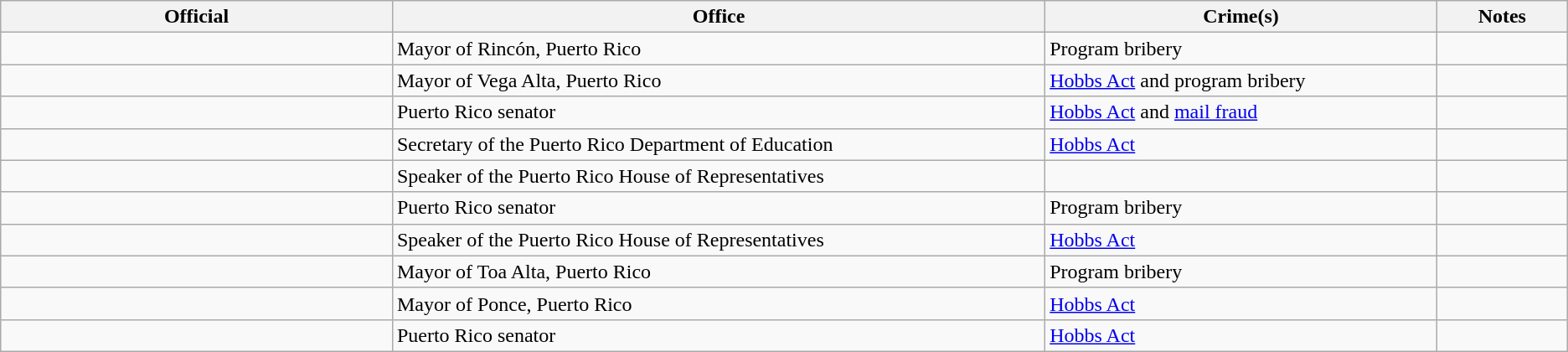<table class="wikitable sortable">
<tr>
<th scope="col" style="width:15%;">Official</th>
<th scope="col" style="width:25%;">Office</th>
<th scope="col" style="width:15%;">Crime(s)</th>
<th scope="col" class="unsortable" style="width:5%;">Notes</th>
</tr>
<tr>
<td></td>
<td>Mayor of Rincón, Puerto Rico</td>
<td>Program bribery</td>
<td></td>
</tr>
<tr>
<td></td>
<td>Mayor of Vega Alta, Puerto Rico</td>
<td><a href='#'>Hobbs Act</a> and program bribery</td>
<td></td>
</tr>
<tr>
<td></td>
<td>Puerto Rico senator</td>
<td><a href='#'>Hobbs Act</a> and <a href='#'>mail fraud</a></td>
<td></td>
</tr>
<tr>
<td></td>
<td>Secretary of the Puerto Rico Department of Education</td>
<td><a href='#'>Hobbs Act</a></td>
<td></td>
</tr>
<tr>
<td></td>
<td>Speaker of the Puerto Rico House of Representatives</td>
<td></td>
<td></td>
</tr>
<tr>
<td></td>
<td>Puerto Rico senator</td>
<td>Program bribery</td>
<td></td>
</tr>
<tr>
<td></td>
<td>Speaker of the Puerto Rico House of Representatives</td>
<td><a href='#'>Hobbs Act</a></td>
<td></td>
</tr>
<tr>
<td></td>
<td>Mayor of Toa Alta, Puerto Rico</td>
<td>Program bribery</td>
<td></td>
</tr>
<tr>
<td></td>
<td>Mayor of Ponce, Puerto Rico</td>
<td><a href='#'>Hobbs Act</a></td>
<td></td>
</tr>
<tr>
<td></td>
<td>Puerto Rico senator</td>
<td><a href='#'>Hobbs Act</a></td>
<td></td>
</tr>
</table>
